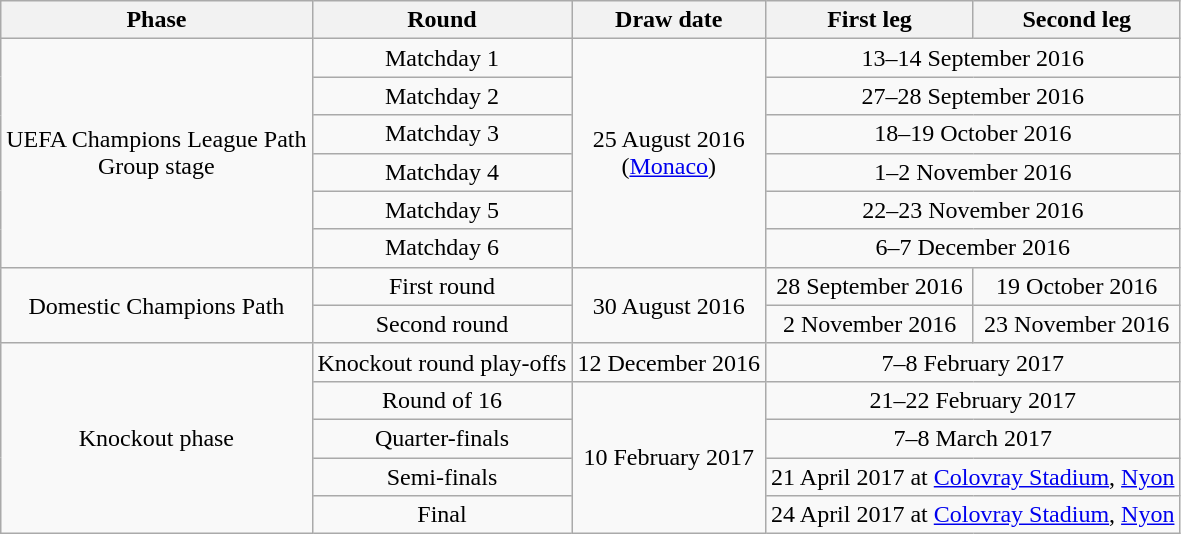<table class="wikitable" style="text-align:center">
<tr>
<th>Phase</th>
<th>Round</th>
<th>Draw date</th>
<th>First leg</th>
<th>Second leg</th>
</tr>
<tr>
<td rowspan=6>UEFA Champions League Path<br>Group stage</td>
<td>Matchday 1</td>
<td rowspan=6>25 August 2016<br>(<a href='#'>Monaco</a>)</td>
<td colspan=2>13–14 September 2016</td>
</tr>
<tr>
<td>Matchday 2</td>
<td colspan=2>27–28 September 2016</td>
</tr>
<tr>
<td>Matchday 3</td>
<td colspan=2>18–19 October 2016</td>
</tr>
<tr>
<td>Matchday 4</td>
<td colspan=2>1–2 November 2016</td>
</tr>
<tr>
<td>Matchday 5</td>
<td colspan=2>22–23 November 2016</td>
</tr>
<tr>
<td>Matchday 6</td>
<td colspan=2>6–7 December 2016</td>
</tr>
<tr>
<td rowspan=2>Domestic Champions Path</td>
<td>First round</td>
<td rowspan=2>30 August 2016</td>
<td>28 September 2016</td>
<td>19 October 2016</td>
</tr>
<tr>
<td>Second round</td>
<td>2 November 2016</td>
<td>23 November 2016</td>
</tr>
<tr>
<td rowspan=5>Knockout phase</td>
<td>Knockout round play-offs</td>
<td>12 December 2016</td>
<td colspan=2>7–8 February 2017</td>
</tr>
<tr>
<td>Round of 16</td>
<td rowspan=4>10 February 2017</td>
<td colspan=2>21–22 February 2017</td>
</tr>
<tr>
<td>Quarter-finals</td>
<td colspan=2>7–8 March 2017</td>
</tr>
<tr>
<td>Semi-finals</td>
<td colspan=2>21 April 2017 at <a href='#'>Colovray Stadium</a>, <a href='#'>Nyon</a></td>
</tr>
<tr>
<td>Final</td>
<td colspan=2>24 April 2017 at <a href='#'>Colovray Stadium</a>, <a href='#'>Nyon</a></td>
</tr>
</table>
